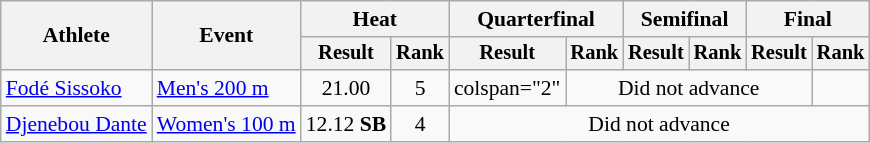<table class="wikitable" style="font-size:90%">
<tr>
<th rowspan="2">Athlete</th>
<th rowspan="2">Event</th>
<th colspan="2">Heat</th>
<th colspan="2">Quarterfinal</th>
<th colspan="2">Semifinal</th>
<th colspan="2">Final</th>
</tr>
<tr style="font-size:95%">
<th>Result</th>
<th>Rank</th>
<th>Result</th>
<th>Rank</th>
<th>Result</th>
<th>Rank</th>
<th>Result</th>
<th>Rank</th>
</tr>
<tr align=center>
<td align=left><a href='#'>Fodé Sissoko</a></td>
<td align=left><a href='#'>Men's 200 m</a></td>
<td>21.00</td>
<td>5</td>
<td>colspan="2" </td>
<td colspan="4">Did not advance</td>
</tr>
<tr align=center>
<td align=left><a href='#'>Djenebou Dante</a></td>
<td align=left><a href='#'>Women's 100 m</a></td>
<td>12.12 <strong>SB</strong></td>
<td>4</td>
<td colspan=6>Did not advance</td>
</tr>
</table>
